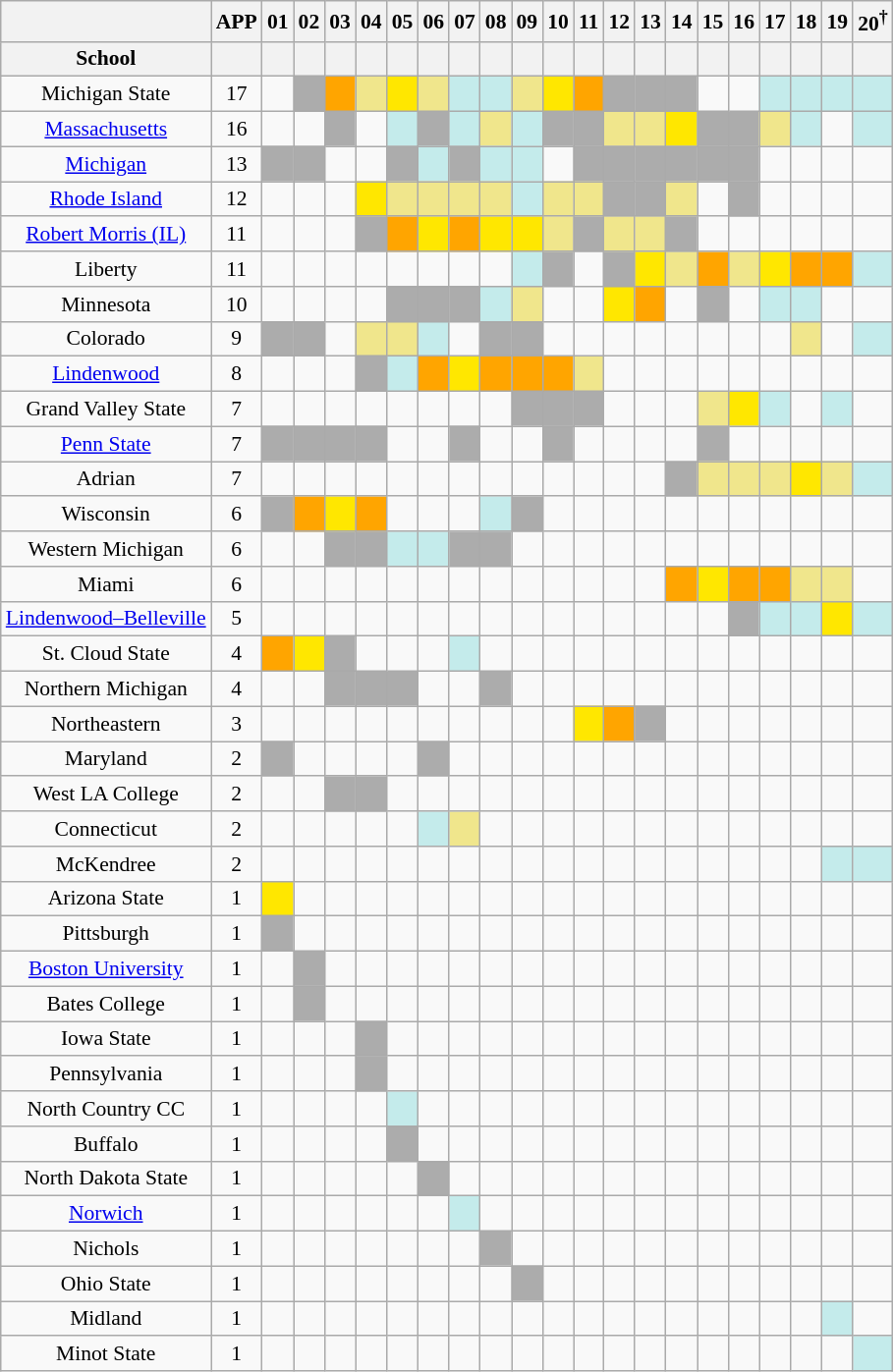<table class="wikitable sortable" style="font-size:90%; text-align: center;">
<tr>
<th></th>
<th>APP</th>
<th>01</th>
<th>02</th>
<th>03</th>
<th>04</th>
<th>05</th>
<th>06</th>
<th>07</th>
<th>08</th>
<th>09</th>
<th>10</th>
<th>11</th>
<th>12</th>
<th>13</th>
<th>14</th>
<th>15</th>
<th>16</th>
<th>17</th>
<th>18</th>
<th>19</th>
<th>20<sup>†</sup></th>
</tr>
<tr valign="bottom">
<th>School</th>
<th></th>
<th></th>
<th></th>
<th></th>
<th></th>
<th></th>
<th></th>
<th></th>
<th></th>
<th></th>
<th></th>
<th></th>
<th></th>
<th></th>
<th></th>
<th></th>
<th></th>
<th></th>
<th></th>
<th></th>
<th></th>
</tr>
<tr>
<td>Michigan State</td>
<td>17</td>
<td></td>
<td style="background:#ACACAC"></td>
<td style="background:#FFA500"><strong></strong></td>
<td style="background:#F0E68C"></td>
<td style="background:#FFE700"></td>
<td style="background:#F0E68C"></td>
<td style="background:#C4EBEB"></td>
<td style="background:#C4EBEB"></td>
<td style="background:#F0E68C"></td>
<td style="background:#FFE700"></td>
<td style="background:#FFA500"><strong></strong></td>
<td style="background:#ACACAC"></td>
<td style="background:#ACACAC"></td>
<td style="background:#ACACAC"></td>
<td></td>
<td></td>
<td style="background:#C4EBEB"></td>
<td style="background:#C4EBEB"></td>
<td style="background:#C4EBEB"></td>
<td style="background:#C4EBEB"></td>
</tr>
<tr>
<td><a href='#'>Massachusetts</a></td>
<td>16</td>
<td></td>
<td></td>
<td style="background:#ACACAC"></td>
<td></td>
<td style="background:#C4EBEB"></td>
<td style="background:#ACACAC"></td>
<td style="background:#C4EBEB"></td>
<td style="background:#F0E68C"></td>
<td style="background:#C4EBEB"></td>
<td style="background:#ACACAC"></td>
<td style="background:#ACACAC"></td>
<td style="background:#F0E68C"></td>
<td style="background:#F0E68C"></td>
<td style="background:#FFE700"></td>
<td style="background:#ACACAC"></td>
<td style="background:#ACACAC"></td>
<td style="background:#F0E68C"></td>
<td style="background:#C4EBEB"></td>
<td></td>
<td style="background:#C4EBEB"></td>
</tr>
<tr>
<td><a href='#'>Michigan</a></td>
<td>13</td>
<td style="background:#ACACAC"></td>
<td style="background:#ACACAC"></td>
<td></td>
<td></td>
<td style="background:#ACACAC"></td>
<td style="background:#C4EBEB"></td>
<td style="background:#ACACAC"></td>
<td style="background:#C4EBEB"></td>
<td style="background:#C4EBEB"></td>
<td></td>
<td style="background:#ACACAC"></td>
<td style="background:#ACACAC"></td>
<td style="background:#ACACAC"></td>
<td style="background:#ACACAC"></td>
<td style="background:#ACACAC"></td>
<td style="background:#ACACAC"></td>
<td></td>
<td></td>
<td></td>
<td></td>
</tr>
<tr>
<td><a href='#'>Rhode Island</a></td>
<td>12</td>
<td></td>
<td></td>
<td></td>
<td style="background:#FFE700"></td>
<td style="background:#F0E68C"></td>
<td style="background:#F0E68C"></td>
<td style="background:#F0E68C"></td>
<td style="background:#F0E68C"></td>
<td style="background:#C4EBEB"></td>
<td style="background:#F0E68C"></td>
<td style="background:#F0E68C"></td>
<td style="background:#ACACAC"></td>
<td style="background:#ACACAC"></td>
<td style="background:#F0E68C"></td>
<td></td>
<td style="background:#ACACAC"></td>
<td></td>
<td></td>
<td></td>
<td></td>
</tr>
<tr>
<td><a href='#'>Robert Morris (IL)</a></td>
<td>11</td>
<td></td>
<td></td>
<td></td>
<td style="background:#ACACAC"></td>
<td style="background:#FFA500"><strong></strong></td>
<td style="background:#FFE700"></td>
<td style="background:#FFA500"><strong></strong></td>
<td style="background:#FFE700"></td>
<td style="background:#FFE700"></td>
<td style="background:#F0E68C"></td>
<td style="background:#ACACAC"></td>
<td style="background:#F0E68C"></td>
<td style="background:#F0E68C"></td>
<td style="background:#ACACAC"></td>
<td></td>
<td></td>
<td></td>
<td></td>
<td></td>
<td></td>
</tr>
<tr>
<td>Liberty</td>
<td>11</td>
<td></td>
<td></td>
<td></td>
<td></td>
<td></td>
<td></td>
<td></td>
<td></td>
<td style="background:#C4EBEB"></td>
<td style="background:#ACACAC"></td>
<td></td>
<td style="background:#ACACAC"></td>
<td style="background:#FFE700"></td>
<td style="background:#F0E68C"></td>
<td style="background:#FFA500"><strong></strong></td>
<td style="background:#F0E68C"></td>
<td style="background:#FFE700"></td>
<td style="background:#FFA500"><strong></strong></td>
<td style="background:#FFA500"><strong></strong></td>
<td style="background:#C4EBEB"></td>
</tr>
<tr>
<td>Minnesota</td>
<td>10</td>
<td></td>
<td></td>
<td></td>
<td></td>
<td style="background:#ACACAC"></td>
<td style="background:#ACACAC"></td>
<td style="background:#ACACAC"></td>
<td style="background:#C4EBEB"></td>
<td style="background:#F0E68C"></td>
<td></td>
<td></td>
<td style="background:#FFE700"></td>
<td style="background:#FFA500"><strong></strong></td>
<td></td>
<td style="background:#ACACAC"></td>
<td></td>
<td style="background:#C4EBEB"></td>
<td style="background:#C4EBEB"></td>
<td></td>
<td></td>
</tr>
<tr>
<td>Colorado</td>
<td>9</td>
<td style="background:#ACACAC"></td>
<td style="background:#ACACAC"></td>
<td></td>
<td style="background:#F0E68C"></td>
<td style="background:#F0E68C"></td>
<td style="background:#C4EBEB"></td>
<td></td>
<td style="background:#ACACAC"></td>
<td style="background:#ACACAC"></td>
<td></td>
<td></td>
<td></td>
<td></td>
<td></td>
<td></td>
<td></td>
<td></td>
<td style="background:#F0E68C"></td>
<td></td>
<td style="background:#C4EBEB"></td>
</tr>
<tr>
<td><a href='#'>Lindenwood</a></td>
<td>8</td>
<td></td>
<td></td>
<td></td>
<td style="background:#ACACAC"></td>
<td style="background:#C4EBEB"></td>
<td style="background:#FFA500"><strong></strong></td>
<td style="background:#FFE700"></td>
<td style="background:#FFA500"><strong></strong></td>
<td style="background:#FFA500"><strong></strong></td>
<td style="background:#FFA500"><strong></strong></td>
<td style="background:#F0E68C"></td>
<td></td>
<td></td>
<td></td>
<td></td>
<td></td>
<td></td>
<td></td>
<td></td>
<td></td>
</tr>
<tr>
<td>Grand Valley State</td>
<td>7</td>
<td></td>
<td></td>
<td></td>
<td></td>
<td></td>
<td></td>
<td></td>
<td></td>
<td style="background:#ACACAC"></td>
<td style="background:#ACACAC"></td>
<td style="background:#ACACAC"></td>
<td></td>
<td></td>
<td></td>
<td style="background:#F0E68C"></td>
<td style="background:#FFE700"></td>
<td style="background:#C4EBEB"></td>
<td></td>
<td style="background:#C4EBEB"></td>
<td></td>
</tr>
<tr>
<td><a href='#'>Penn State</a></td>
<td>7</td>
<td style="background:#ACACAC"></td>
<td style="background:#ACACAC"></td>
<td style="background:#ACACAC"></td>
<td style="background:#ACACAC"></td>
<td></td>
<td></td>
<td style="background:#ACACAC"></td>
<td></td>
<td></td>
<td style="background:#ACACAC"></td>
<td></td>
<td></td>
<td></td>
<td></td>
<td style="background:#ACACAC"></td>
<td></td>
<td></td>
<td></td>
<td></td>
<td></td>
</tr>
<tr>
<td>Adrian</td>
<td>7</td>
<td></td>
<td></td>
<td></td>
<td></td>
<td></td>
<td></td>
<td></td>
<td></td>
<td></td>
<td></td>
<td></td>
<td></td>
<td></td>
<td style="background:#ACACAC"></td>
<td style="background:#F0E68C"></td>
<td style="background:#F0E68C"></td>
<td style="background:#F0E68C"></td>
<td style="background:#FFE700"></td>
<td style="background:#F0E68C"></td>
<td style="background:#C4EBEB"></td>
</tr>
<tr>
<td>Wisconsin</td>
<td>6</td>
<td style="background:#ACACAC"></td>
<td style="background:#FFA500"><strong></strong></td>
<td style="background:#FFE700"></td>
<td style="background:#FFA500"><strong></strong></td>
<td></td>
<td></td>
<td></td>
<td style="background:#C4EBEB"></td>
<td style="background:#ACACAC"></td>
<td></td>
<td></td>
<td></td>
<td></td>
<td></td>
<td></td>
<td></td>
<td></td>
<td></td>
<td></td>
<td></td>
</tr>
<tr>
<td>Western Michigan</td>
<td>6</td>
<td></td>
<td></td>
<td style="background:#ACACAC"></td>
<td style="background:#ACACAC"></td>
<td style="background:#C4EBEB"></td>
<td style="background:#C4EBEB"></td>
<td style="background:#ACACAC"></td>
<td style="background:#ACACAC"></td>
<td></td>
<td></td>
<td></td>
<td></td>
<td></td>
<td></td>
<td></td>
<td></td>
<td></td>
<td></td>
<td></td>
<td></td>
</tr>
<tr>
<td>Miami</td>
<td>6</td>
<td></td>
<td></td>
<td></td>
<td></td>
<td></td>
<td></td>
<td></td>
<td></td>
<td></td>
<td></td>
<td></td>
<td></td>
<td></td>
<td style="background:#FFA500"><strong></strong></td>
<td style="background:#FFE700"></td>
<td style="background:#FFA500"><strong></strong></td>
<td style="background:#FFA500"><strong></strong></td>
<td style="background:#F0E68C"></td>
<td style="background:#F0E68C"></td>
<td></td>
</tr>
<tr>
<td><a href='#'>Lindenwood–Belleville</a></td>
<td>5</td>
<td></td>
<td></td>
<td></td>
<td></td>
<td></td>
<td></td>
<td></td>
<td></td>
<td></td>
<td></td>
<td></td>
<td></td>
<td></td>
<td></td>
<td></td>
<td style="background:#ACACAC"></td>
<td style="background:#C4EBEB"></td>
<td style="background:#C4EBEB"></td>
<td style="background:#FFE700"></td>
<td style="background:#C4EBEB"></td>
</tr>
<tr>
<td>St. Cloud State</td>
<td>4</td>
<td style="background:#FFA500"><strong></strong></td>
<td style="background:#FFE700"></td>
<td style="background:#ACACAC"></td>
<td></td>
<td></td>
<td></td>
<td style="background:#C4EBEB"></td>
<td></td>
<td></td>
<td></td>
<td></td>
<td></td>
<td></td>
<td></td>
<td></td>
<td></td>
<td></td>
<td></td>
<td></td>
<td></td>
</tr>
<tr>
<td>Northern Michigan</td>
<td>4</td>
<td></td>
<td></td>
<td style="background:#ACACAC"></td>
<td style="background:#ACACAC"></td>
<td style="background:#ACACAC"></td>
<td></td>
<td></td>
<td style="background:#ACACAC"></td>
<td></td>
<td></td>
<td></td>
<td></td>
<td></td>
<td></td>
<td></td>
<td></td>
<td></td>
<td></td>
<td></td>
<td></td>
</tr>
<tr>
<td>Northeastern</td>
<td>3</td>
<td></td>
<td></td>
<td></td>
<td></td>
<td></td>
<td></td>
<td></td>
<td></td>
<td></td>
<td></td>
<td style="background:#FFE700"></td>
<td style="background:#FFA500"><strong></strong></td>
<td style="background:#ACACAC"></td>
<td></td>
<td></td>
<td></td>
<td></td>
<td></td>
<td></td>
<td></td>
</tr>
<tr>
<td>Maryland</td>
<td>2</td>
<td style="background:#ACACAC"></td>
<td></td>
<td></td>
<td></td>
<td></td>
<td style="background:#ACACAC"></td>
<td></td>
<td></td>
<td></td>
<td></td>
<td></td>
<td></td>
<td></td>
<td></td>
<td></td>
<td></td>
<td></td>
<td></td>
<td></td>
<td></td>
</tr>
<tr>
<td>West LA College</td>
<td>2</td>
<td></td>
<td></td>
<td style="background:#ACACAC"></td>
<td style="background:#ACACAC"></td>
<td></td>
<td></td>
<td></td>
<td></td>
<td></td>
<td></td>
<td></td>
<td></td>
<td></td>
<td></td>
<td></td>
<td></td>
<td></td>
<td></td>
<td></td>
<td></td>
</tr>
<tr>
<td>Connecticut</td>
<td>2</td>
<td></td>
<td></td>
<td></td>
<td></td>
<td></td>
<td style="background:#C4EBEB"></td>
<td style="background:#F0E68C"></td>
<td></td>
<td></td>
<td></td>
<td></td>
<td></td>
<td></td>
<td></td>
<td></td>
<td></td>
<td></td>
<td></td>
<td></td>
<td></td>
</tr>
<tr>
<td>McKendree</td>
<td>2</td>
<td></td>
<td></td>
<td></td>
<td></td>
<td></td>
<td></td>
<td></td>
<td></td>
<td></td>
<td></td>
<td></td>
<td></td>
<td></td>
<td></td>
<td></td>
<td></td>
<td></td>
<td></td>
<td style="background:#C4EBEB"></td>
<td style="background:#C4EBEB"></td>
</tr>
<tr>
<td>Arizona State</td>
<td>1</td>
<td style="background:#FFE700"></td>
<td></td>
<td></td>
<td></td>
<td></td>
<td></td>
<td></td>
<td></td>
<td></td>
<td></td>
<td></td>
<td></td>
<td></td>
<td></td>
<td></td>
<td></td>
<td></td>
<td></td>
<td></td>
<td></td>
</tr>
<tr>
<td>Pittsburgh</td>
<td>1</td>
<td style="background:#ACACAC"></td>
<td></td>
<td></td>
<td></td>
<td></td>
<td></td>
<td></td>
<td></td>
<td></td>
<td></td>
<td></td>
<td></td>
<td></td>
<td></td>
<td></td>
<td></td>
<td></td>
<td></td>
<td></td>
<td></td>
</tr>
<tr>
<td><a href='#'>Boston University</a></td>
<td>1</td>
<td></td>
<td style="background:#ACACAC"></td>
<td></td>
<td></td>
<td></td>
<td></td>
<td></td>
<td></td>
<td></td>
<td></td>
<td></td>
<td></td>
<td></td>
<td></td>
<td></td>
<td></td>
<td></td>
<td></td>
<td></td>
<td></td>
</tr>
<tr>
<td>Bates College</td>
<td>1</td>
<td></td>
<td style="background:#ACACAC"></td>
<td></td>
<td></td>
<td></td>
<td></td>
<td></td>
<td></td>
<td></td>
<td></td>
<td></td>
<td></td>
<td></td>
<td></td>
<td></td>
<td></td>
<td></td>
<td></td>
<td></td>
<td></td>
</tr>
<tr>
<td>Iowa State</td>
<td>1</td>
<td></td>
<td></td>
<td></td>
<td style="background:#ACACAC"></td>
<td></td>
<td></td>
<td></td>
<td></td>
<td></td>
<td></td>
<td></td>
<td></td>
<td></td>
<td></td>
<td></td>
<td></td>
<td></td>
<td></td>
<td></td>
<td></td>
</tr>
<tr>
<td>Pennsylvania</td>
<td>1</td>
<td></td>
<td></td>
<td></td>
<td style="background:#ACACAC"></td>
<td></td>
<td></td>
<td></td>
<td></td>
<td></td>
<td></td>
<td></td>
<td></td>
<td></td>
<td></td>
<td></td>
<td></td>
<td></td>
<td></td>
<td></td>
<td></td>
</tr>
<tr>
<td>North Country CC</td>
<td>1</td>
<td></td>
<td></td>
<td></td>
<td></td>
<td style="background:#C4EBEB"></td>
<td></td>
<td></td>
<td></td>
<td></td>
<td></td>
<td></td>
<td></td>
<td></td>
<td></td>
<td></td>
<td></td>
<td></td>
<td></td>
<td></td>
<td></td>
</tr>
<tr>
<td>Buffalo</td>
<td>1</td>
<td></td>
<td></td>
<td></td>
<td></td>
<td style="background:#ACACAC"></td>
<td></td>
<td></td>
<td></td>
<td></td>
<td></td>
<td></td>
<td></td>
<td></td>
<td></td>
<td></td>
<td></td>
<td></td>
<td></td>
<td></td>
<td></td>
</tr>
<tr>
<td>North Dakota State</td>
<td>1</td>
<td></td>
<td></td>
<td></td>
<td></td>
<td></td>
<td style="background:#ACACAC"></td>
<td></td>
<td></td>
<td></td>
<td></td>
<td></td>
<td></td>
<td></td>
<td></td>
<td></td>
<td></td>
<td></td>
<td></td>
<td></td>
<td></td>
</tr>
<tr>
<td><a href='#'>Norwich</a></td>
<td>1</td>
<td></td>
<td></td>
<td></td>
<td></td>
<td></td>
<td></td>
<td style="background:#C4EBEB"></td>
<td></td>
<td></td>
<td></td>
<td></td>
<td></td>
<td></td>
<td></td>
<td></td>
<td></td>
<td></td>
<td></td>
<td></td>
<td></td>
</tr>
<tr>
<td>Nichols</td>
<td>1</td>
<td></td>
<td></td>
<td></td>
<td></td>
<td></td>
<td></td>
<td></td>
<td style="background:#ACACAC"></td>
<td></td>
<td></td>
<td></td>
<td></td>
<td></td>
<td></td>
<td></td>
<td></td>
<td></td>
<td></td>
<td></td>
<td></td>
</tr>
<tr>
<td>Ohio State</td>
<td>1</td>
<td></td>
<td></td>
<td></td>
<td></td>
<td></td>
<td></td>
<td></td>
<td></td>
<td style="background:#ACACAC"></td>
<td></td>
<td></td>
<td></td>
<td></td>
<td></td>
<td></td>
<td></td>
<td></td>
<td></td>
<td></td>
<td></td>
</tr>
<tr>
<td>Midland</td>
<td>1</td>
<td></td>
<td></td>
<td></td>
<td></td>
<td></td>
<td></td>
<td></td>
<td></td>
<td></td>
<td></td>
<td></td>
<td></td>
<td></td>
<td></td>
<td></td>
<td></td>
<td></td>
<td></td>
<td style="background:#C4EBEB"></td>
<td></td>
</tr>
<tr>
<td>Minot State</td>
<td>1</td>
<td></td>
<td></td>
<td></td>
<td></td>
<td></td>
<td></td>
<td></td>
<td></td>
<td></td>
<td></td>
<td></td>
<td></td>
<td></td>
<td></td>
<td></td>
<td></td>
<td></td>
<td></td>
<td></td>
<td style="background:#C4EBEB"></td>
</tr>
</table>
